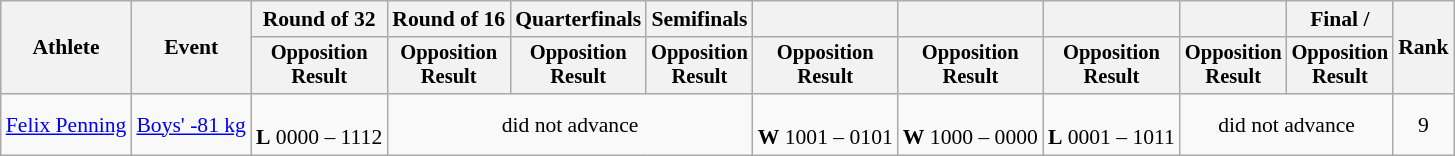<table class="wikitable" style="font-size:90%">
<tr>
<th rowspan="2">Athlete</th>
<th rowspan="2">Event</th>
<th>Round of 32</th>
<th>Round of 16</th>
<th>Quarterfinals</th>
<th>Semifinals</th>
<th></th>
<th></th>
<th></th>
<th></th>
<th>Final / </th>
<th rowspan=2>Rank</th>
</tr>
<tr style="font-size:95%">
<th>Opposition<br>Result</th>
<th>Opposition<br>Result</th>
<th>Opposition<br>Result</th>
<th>Opposition<br>Result</th>
<th>Opposition<br>Result</th>
<th>Opposition<br>Result</th>
<th>Opposition<br>Result</th>
<th>Opposition<br>Result</th>
<th>Opposition<br>Result</th>
</tr>
<tr align=center>
<td align=left><a href='#'>Felix Penning</a></td>
<td align=left><a href='#'>Boys' -81 kg</a></td>
<td><br><strong>L</strong> 0000 – 1112</td>
<td colspan=3>did not advance</td>
<td><br><strong>W</strong> 1001 – 0101</td>
<td><br><strong>W</strong> 1000 – 0000</td>
<td><br><strong>L</strong> 0001 – 1011</td>
<td colspan=2>did not advance</td>
<td>9</td>
</tr>
</table>
